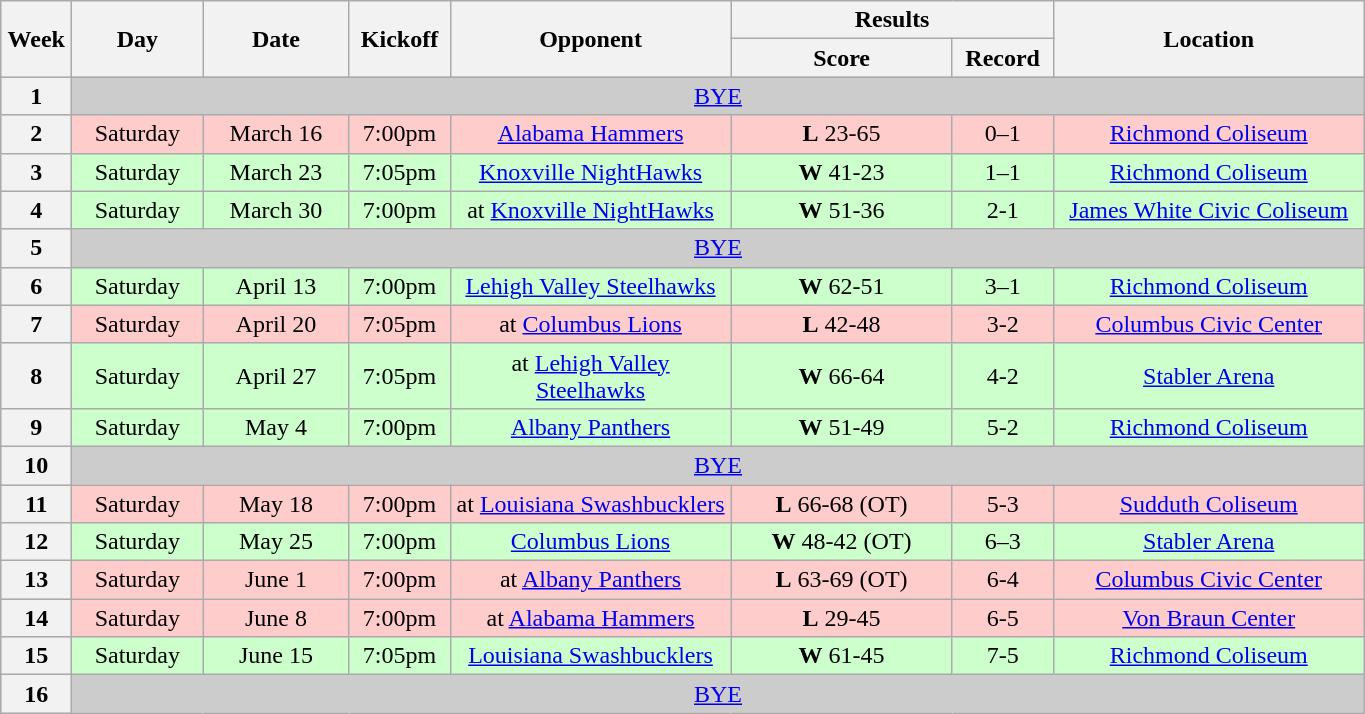<table class="wikitable">
<tr>
<th rowspan="2" width="40">Week</th>
<th rowspan="2" width="80">Day</th>
<th rowspan="2" width="90">Date</th>
<th rowspan="2" width="60">Kickoff</th>
<th rowspan="2" width="180">Opponent</th>
<th colspan="2" width="200">Results</th>
<th rowspan="2" width="200">Location</th>
</tr>
<tr>
<th width="140">Score</th>
<th width="60">Record</th>
</tr>
<tr align="center" bgcolor="#CCCCCC">
<th>1</th>
<td colSpan=7><a href='#'>BYE</a></td>
</tr>
<tr align="center" bgcolor="#FFCCCC">
<th>2</th>
<td>Saturday</td>
<td>March 16</td>
<td>7:00pm</td>
<td><a href='#'>Alabama Hammers</a></td>
<td><strong>L</strong> 23-65</td>
<td>0–1</td>
<td><a href='#'>Richmond Coliseum</a></td>
</tr>
<tr align="center" bgcolor="#CCFFCC">
<th>3</th>
<td>Saturday</td>
<td>March 23</td>
<td>7:05pm</td>
<td><a href='#'>Knoxville NightHawks</a></td>
<td><strong>W</strong> 41-23</td>
<td>1–1</td>
<td><a href='#'>Richmond Coliseum</a></td>
</tr>
<tr align="center" bgcolor="#CCFFCC">
<th>4</th>
<td>Saturday</td>
<td>March 30</td>
<td>7:00pm</td>
<td>at <a href='#'>Knoxville NightHawks</a></td>
<td><strong>W</strong> 51-36</td>
<td>2-1</td>
<td><a href='#'>James White Civic Coliseum</a></td>
</tr>
<tr align="center" bgcolor="#CCCCCC">
<th>5</th>
<td colSpan=7><a href='#'>BYE</a></td>
</tr>
<tr align="center" bgcolor="#CCFFCC">
<th>6</th>
<td>Saturday</td>
<td>April 13</td>
<td>7:00pm</td>
<td><a href='#'>Lehigh Valley Steelhawks</a></td>
<td><strong>W</strong> 62-51</td>
<td>3–1</td>
<td><a href='#'>Richmond Coliseum</a></td>
</tr>
<tr align="center" bgcolor="#FFCCCC">
<th>7</th>
<td>Saturday</td>
<td>April 20</td>
<td>7:05pm</td>
<td>at <a href='#'>Columbus Lions</a></td>
<td><strong>L</strong> 42-48</td>
<td>3-2</td>
<td><a href='#'>Columbus Civic Center</a></td>
</tr>
<tr align="center" bgcolor="#CCFFCC">
<th>8</th>
<td>Saturday</td>
<td>April 27</td>
<td>7:05pm</td>
<td>at <a href='#'>Lehigh Valley Steelhawks</a></td>
<td><strong>W</strong> 66-64</td>
<td>4-2</td>
<td><a href='#'>Stabler Arena</a></td>
</tr>
<tr align="center" bgcolor="#CCFFCC">
<th>9</th>
<td>Saturday</td>
<td>May 4</td>
<td>7:00pm</td>
<td><a href='#'>Albany Panthers</a></td>
<td><strong>W</strong> 51-49</td>
<td>5-2</td>
<td><a href='#'>Richmond Coliseum</a></td>
</tr>
<tr align="center" bgcolor="#CCCCCC">
<th>10</th>
<td colSpan=7><a href='#'>BYE</a></td>
</tr>
<tr align="center" bgcolor="#FFCCCC">
<th>11</th>
<td>Saturday</td>
<td>May 18</td>
<td>7:00pm</td>
<td>at <a href='#'>Louisiana Swashbucklers</a></td>
<td><strong>L</strong> 66-68 (OT)</td>
<td>5-3</td>
<td><a href='#'>Sudduth Coliseum</a></td>
</tr>
<tr align="center" bgcolor="#CCFFCC">
<th>12</th>
<td>Saturday</td>
<td>May 25</td>
<td>7:00pm</td>
<td><a href='#'>Columbus Lions</a></td>
<td><strong>W</strong> 48-42 (OT)</td>
<td>6–3</td>
<td><a href='#'>Stabler Arena</a></td>
</tr>
<tr align="center" bgcolor="#FFCCCC">
<th>13</th>
<td>Saturday</td>
<td>June 1</td>
<td>7:00pm</td>
<td>at <a href='#'>Albany Panthers</a></td>
<td><strong>L</strong> 63-69 (OT)</td>
<td>6-4</td>
<td><a href='#'>Columbus Civic Center</a></td>
</tr>
<tr align="center" bgcolor="#FFCCCC">
<th>14</th>
<td>Saturday</td>
<td>June 8</td>
<td>7:00pm</td>
<td>at <a href='#'>Alabama Hammers</a></td>
<td><strong>L</strong> 29-45</td>
<td>6-5</td>
<td><a href='#'>Von Braun Center</a></td>
</tr>
<tr align="center" bgcolor="#CCFFCC">
<th>15</th>
<td>Saturday</td>
<td>June 15</td>
<td>7:05pm</td>
<td><a href='#'>Louisiana Swashbucklers</a></td>
<td><strong>W</strong> 61-45</td>
<td>7-5</td>
<td><a href='#'>Richmond Coliseum</a></td>
</tr>
<tr align="center" bgcolor="#CCCCCC">
<th>16</th>
<td colSpan=7><a href='#'>BYE</a></td>
</tr>
</table>
